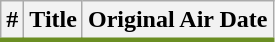<table class="wikitable plainrowheaders" style="background: White;">
<tr style="border-bottom: 3px solid #6B8E23;">
<th>#</th>
<th>Title</th>
<th>Original Air Date<br>












</th>
</tr>
</table>
